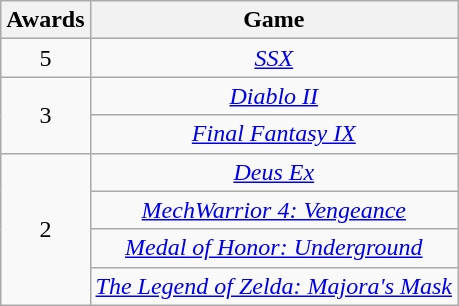<table class="wikitable floatleft" rowspan="2" style="text-align:center;" background: #f6e39c;>
<tr>
<th scope="col">Awards</th>
<th scope="col">Game</th>
</tr>
<tr>
<td>5</td>
<td><em><a href='#'>SSX</a></em></td>
</tr>
<tr>
<td rowspan=2>3</td>
<td><em><a href='#'>Diablo II</a></em></td>
</tr>
<tr>
<td><em><a href='#'>Final Fantasy IX</a></em></td>
</tr>
<tr>
<td rowspan=4>2</td>
<td><em><a href='#'>Deus Ex</a></em></td>
</tr>
<tr>
<td><em><a href='#'>MechWarrior 4: Vengeance</a></em></td>
</tr>
<tr>
<td><em><a href='#'>Medal of Honor: Underground</a></em></td>
</tr>
<tr>
<td><em><a href='#'>The Legend of Zelda: Majora's Mask</a></em></td>
</tr>
</table>
